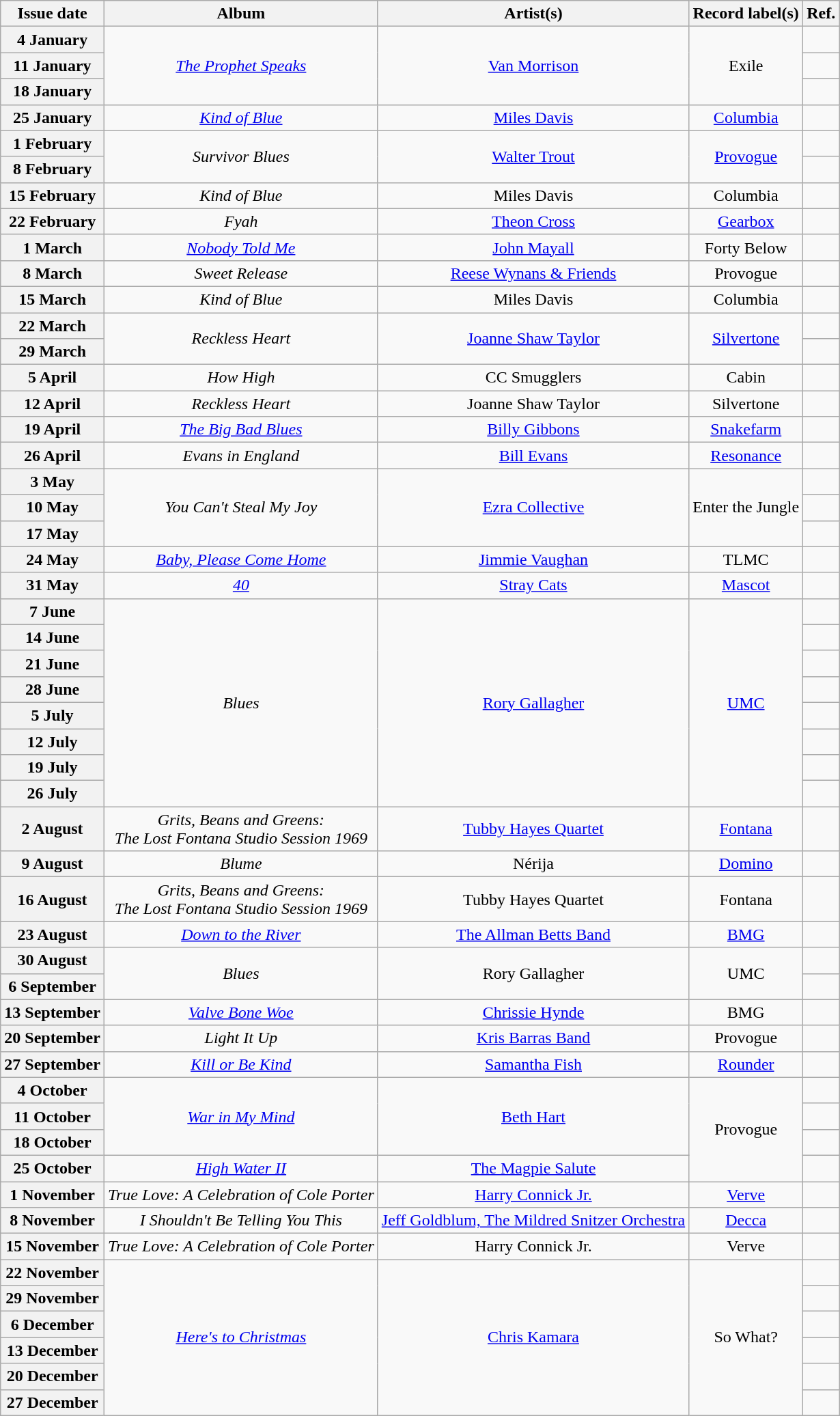<table class="wikitable plainrowheaders" style="text-align:center">
<tr>
<th scope="col">Issue date</th>
<th scope="col">Album</th>
<th scope="col">Artist(s)</th>
<th scope="col">Record label(s)</th>
<th scope="col">Ref.</th>
</tr>
<tr>
<th scope="row">4 January</th>
<td rowspan="3"><em><a href='#'>The Prophet Speaks</a></em></td>
<td rowspan="3"><a href='#'>Van Morrison</a></td>
<td rowspan="3">Exile</td>
<td></td>
</tr>
<tr>
<th scope="row">11 January</th>
<td></td>
</tr>
<tr>
<th scope="row">18 January</th>
<td></td>
</tr>
<tr>
<th scope="row">25 January</th>
<td><em><a href='#'>Kind of Blue</a></em></td>
<td><a href='#'>Miles Davis</a></td>
<td><a href='#'>Columbia</a></td>
<td></td>
</tr>
<tr>
<th scope="row">1 February</th>
<td rowspan="2"><em>Survivor Blues</em></td>
<td rowspan="2"><a href='#'>Walter Trout</a></td>
<td rowspan="2"><a href='#'>Provogue</a></td>
<td></td>
</tr>
<tr>
<th scope="row">8 February</th>
<td></td>
</tr>
<tr>
<th scope="row">15 February</th>
<td><em>Kind of Blue</em></td>
<td>Miles Davis</td>
<td>Columbia</td>
<td></td>
</tr>
<tr>
<th scope="row">22 February</th>
<td><em>Fyah</em></td>
<td><a href='#'>Theon Cross</a></td>
<td><a href='#'>Gearbox</a></td>
<td></td>
</tr>
<tr>
<th scope="row">1 March</th>
<td><em><a href='#'>Nobody Told Me</a></em></td>
<td><a href='#'>John Mayall</a></td>
<td>Forty Below</td>
<td></td>
</tr>
<tr>
<th scope="row">8 March</th>
<td><em>Sweet Release</em></td>
<td><a href='#'>Reese Wynans & Friends</a></td>
<td>Provogue</td>
<td></td>
</tr>
<tr>
<th scope="row">15 March</th>
<td><em>Kind of Blue</em></td>
<td>Miles Davis</td>
<td>Columbia</td>
<td></td>
</tr>
<tr>
<th scope="row">22 March</th>
<td rowspan="2"><em>Reckless Heart</em></td>
<td rowspan="2"><a href='#'>Joanne Shaw Taylor</a></td>
<td rowspan="2"><a href='#'>Silvertone</a></td>
<td></td>
</tr>
<tr>
<th scope="row">29 March</th>
<td></td>
</tr>
<tr>
<th scope="row">5 April</th>
<td><em>How High</em></td>
<td>CC Smugglers</td>
<td>Cabin</td>
<td></td>
</tr>
<tr>
<th scope="row">12 April</th>
<td><em>Reckless Heart</em></td>
<td>Joanne Shaw Taylor</td>
<td>Silvertone</td>
<td></td>
</tr>
<tr>
<th scope="row">19 April</th>
<td><em><a href='#'>The Big Bad Blues</a></em></td>
<td><a href='#'>Billy Gibbons</a></td>
<td><a href='#'>Snakefarm</a></td>
<td></td>
</tr>
<tr>
<th scope="row">26 April</th>
<td><em>Evans in England</em></td>
<td><a href='#'>Bill Evans</a></td>
<td><a href='#'>Resonance</a></td>
<td></td>
</tr>
<tr>
<th scope="row">3 May</th>
<td rowspan="3"><em>You Can't Steal My Joy</em></td>
<td rowspan="3"><a href='#'>Ezra Collective</a></td>
<td rowspan="3">Enter the Jungle</td>
<td></td>
</tr>
<tr>
<th scope="row">10 May</th>
<td></td>
</tr>
<tr>
<th scope="row">17 May</th>
<td></td>
</tr>
<tr>
<th scope="row">24 May</th>
<td><em><a href='#'>Baby, Please Come Home</a></em></td>
<td><a href='#'>Jimmie Vaughan</a></td>
<td>TLMC</td>
<td></td>
</tr>
<tr>
<th scope="row">31 May</th>
<td><em><a href='#'>40</a></em></td>
<td><a href='#'>Stray Cats</a></td>
<td><a href='#'>Mascot</a></td>
<td></td>
</tr>
<tr>
<th scope="row">7 June</th>
<td rowspan="8"><em>Blues</em></td>
<td rowspan="8"><a href='#'>Rory Gallagher</a></td>
<td rowspan="8"><a href='#'>UMC</a></td>
<td></td>
</tr>
<tr>
<th scope="row">14 June</th>
<td></td>
</tr>
<tr>
<th scope="row">21 June</th>
<td></td>
</tr>
<tr>
<th scope="row">28 June</th>
<td></td>
</tr>
<tr>
<th scope="row">5 July</th>
<td></td>
</tr>
<tr>
<th scope="row">12 July</th>
<td></td>
</tr>
<tr>
<th scope="row">19 July</th>
<td></td>
</tr>
<tr>
<th scope="row">26 July</th>
<td></td>
</tr>
<tr>
<th scope="row">2 August</th>
<td><em>Grits, Beans and Greens:<br>The Lost Fontana Studio Session 1969</em></td>
<td><a href='#'>Tubby Hayes Quartet</a></td>
<td><a href='#'>Fontana</a></td>
<td></td>
</tr>
<tr>
<th scope="row">9 August</th>
<td><em>Blume</em></td>
<td>Nérija</td>
<td><a href='#'>Domino</a></td>
<td></td>
</tr>
<tr>
<th scope="row">16 August</th>
<td><em>Grits, Beans and Greens:<br>The Lost Fontana Studio Session 1969</em></td>
<td>Tubby Hayes Quartet</td>
<td>Fontana</td>
<td></td>
</tr>
<tr>
<th scope="row">23 August</th>
<td><em><a href='#'>Down to the River</a></em></td>
<td><a href='#'>The Allman Betts Band</a></td>
<td><a href='#'>BMG</a></td>
<td></td>
</tr>
<tr>
<th scope="row">30 August</th>
<td rowspan="2"><em>Blues</em></td>
<td rowspan="2">Rory Gallagher</td>
<td rowspan="2">UMC</td>
<td></td>
</tr>
<tr>
<th scope="row">6 September</th>
<td></td>
</tr>
<tr>
<th scope="row">13 September</th>
<td><em><a href='#'>Valve Bone Woe</a></em></td>
<td><a href='#'>Chrissie Hynde</a></td>
<td>BMG</td>
<td></td>
</tr>
<tr>
<th scope="row">20 September</th>
<td><em>Light It Up</em></td>
<td><a href='#'>Kris Barras Band</a></td>
<td>Provogue</td>
<td></td>
</tr>
<tr>
<th scope="row">27 September</th>
<td><em><a href='#'>Kill or Be Kind</a></em></td>
<td><a href='#'>Samantha Fish</a></td>
<td><a href='#'>Rounder</a></td>
<td></td>
</tr>
<tr>
<th scope="row">4 October</th>
<td rowspan="3"><em><a href='#'>War in My Mind</a></em></td>
<td rowspan="3"><a href='#'>Beth Hart</a></td>
<td rowspan="4">Provogue</td>
<td></td>
</tr>
<tr>
<th scope="row">11 October</th>
<td></td>
</tr>
<tr>
<th scope="row">18 October</th>
<td></td>
</tr>
<tr>
<th scope="row">25 October</th>
<td><em><a href='#'>High Water II</a></em></td>
<td><a href='#'>The Magpie Salute</a></td>
<td></td>
</tr>
<tr>
<th scope="row">1 November</th>
<td><em>True Love: A Celebration of Cole Porter</em></td>
<td><a href='#'>Harry Connick Jr.</a></td>
<td><a href='#'>Verve</a></td>
<td></td>
</tr>
<tr>
<th scope="row">8 November</th>
<td><em>I Shouldn't Be Telling You This</em></td>
<td><a href='#'>Jeff Goldblum, The Mildred Snitzer Orchestra</a></td>
<td><a href='#'>Decca</a></td>
<td></td>
</tr>
<tr>
<th scope="row">15 November</th>
<td><em>True Love: A Celebration of Cole Porter</em></td>
<td>Harry Connick Jr.</td>
<td>Verve</td>
<td></td>
</tr>
<tr>
<th scope="row">22 November</th>
<td rowspan="6"><em><a href='#'>Here's to Christmas</a></em></td>
<td rowspan="6"><a href='#'>Chris Kamara</a></td>
<td rowspan="6">So What?</td>
<td></td>
</tr>
<tr>
<th scope="row">29 November</th>
<td></td>
</tr>
<tr>
<th scope="row">6 December</th>
<td></td>
</tr>
<tr>
<th scope="row">13 December</th>
<td></td>
</tr>
<tr>
<th scope="row">20 December</th>
<td></td>
</tr>
<tr>
<th scope="row">27 December</th>
<td></td>
</tr>
</table>
